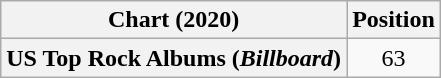<table class="wikitable plainrowheaders" style="text-align:center">
<tr>
<th scope="col">Chart (2020)</th>
<th scope="col">Position</th>
</tr>
<tr>
<th scope="row">US Top Rock Albums (<em>Billboard</em>)</th>
<td>63</td>
</tr>
</table>
